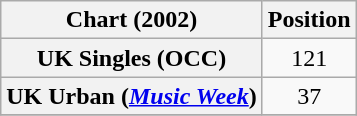<table class="wikitable plainrowheaders" style="text-align:center">
<tr>
<th scope="col">Chart (2002)</th>
<th scope="col">Position</th>
</tr>
<tr>
<th scope="row">UK Singles (OCC)</th>
<td>121</td>
</tr>
<tr>
<th scope="row">UK Urban (<em><a href='#'>Music Week</a></em>)</th>
<td>37</td>
</tr>
<tr>
</tr>
</table>
